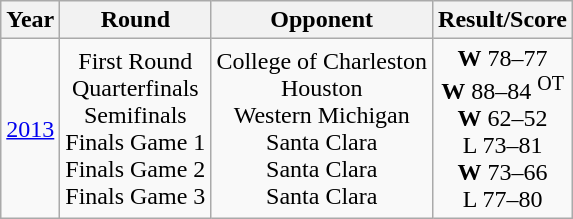<table class="wikitable">
<tr>
<th>Year</th>
<th>Round</th>
<th>Opponent</th>
<th>Result/Score</th>
</tr>
<tr align="center">
<td><a href='#'>2013</a></td>
<td>First Round<br>Quarterfinals<br>Semifinals<br>Finals Game 1<br>Finals Game 2<br>Finals Game 3</td>
<td>College of Charleston<br>Houston<br>Western Michigan<br>Santa Clara<br>Santa Clara<br>Santa Clara</td>
<td><strong>W</strong> 78–77<br><strong>W</strong> 88–84 <sup>OT</sup><br><strong>W</strong> 62–52<br>L 73–81<br><strong>W</strong> 73–66<br>L 77–80</td>
</tr>
</table>
